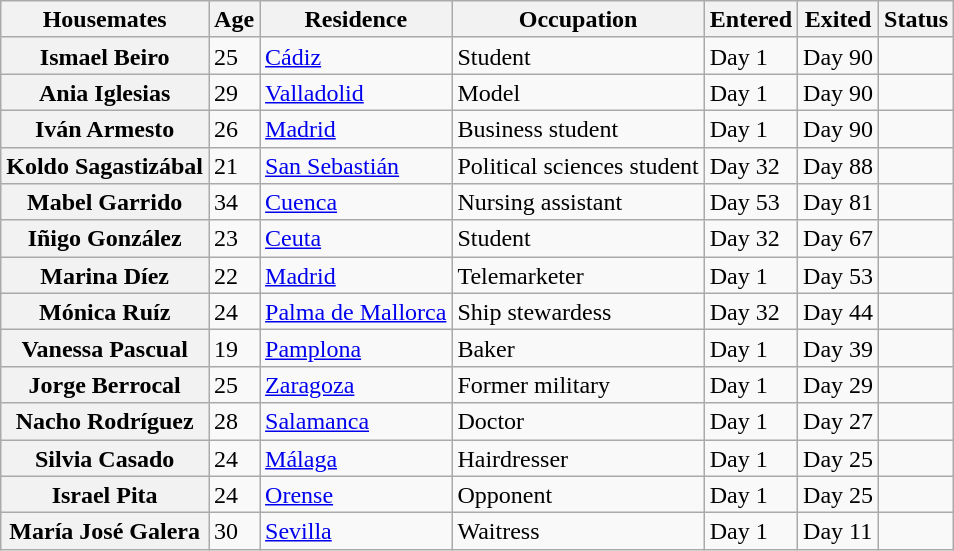<table class="wikitable sortable" style="text-align:left; line-height:17px; width:auto;">
<tr>
<th>Housemates</th>
<th>Age</th>
<th>Residence</th>
<th>Occupation</th>
<th>Entered</th>
<th>Exited</th>
<th>Status</th>
</tr>
<tr>
<th>Ismael Beiro</th>
<td>25</td>
<td><a href='#'>Cádiz</a></td>
<td>Student</td>
<td>Day 1</td>
<td>Day 90</td>
<td></td>
</tr>
<tr>
<th>Ania Iglesias</th>
<td>29</td>
<td><a href='#'>Valladolid</a></td>
<td>Model</td>
<td>Day 1</td>
<td>Day 90</td>
<td></td>
</tr>
<tr>
<th>Iván Armesto</th>
<td>26</td>
<td><a href='#'>Madrid</a></td>
<td>Business student</td>
<td>Day 1</td>
<td>Day 90</td>
<td></td>
</tr>
<tr>
<th>Koldo Sagastizábal</th>
<td>21</td>
<td><a href='#'>San Sebastián</a></td>
<td>Political sciences student</td>
<td>Day 32</td>
<td>Day 88</td>
<td></td>
</tr>
<tr>
<th>Mabel Garrido</th>
<td>34</td>
<td><a href='#'>Cuenca</a></td>
<td>Nursing assistant</td>
<td>Day 53</td>
<td>Day 81</td>
<td></td>
</tr>
<tr>
<th>Iñigo González</th>
<td>23</td>
<td><a href='#'>Ceuta</a></td>
<td>Student</td>
<td>Day 32</td>
<td>Day 67</td>
<td></td>
</tr>
<tr>
<th>Marina Díez</th>
<td>22</td>
<td><a href='#'>Madrid</a></td>
<td>Telemarketer</td>
<td>Day 1</td>
<td>Day 53</td>
<td></td>
</tr>
<tr>
<th>Mónica Ruíz</th>
<td>24</td>
<td><a href='#'>Palma de Mallorca</a></td>
<td>Ship stewardess</td>
<td>Day 32</td>
<td>Day 44</td>
<td></td>
</tr>
<tr>
<th>Vanessa Pascual</th>
<td>19</td>
<td><a href='#'>Pamplona</a></td>
<td>Baker</td>
<td>Day 1</td>
<td>Day 39</td>
<td></td>
</tr>
<tr>
<th>Jorge Berrocal</th>
<td>25</td>
<td><a href='#'>Zaragoza</a></td>
<td>Former military</td>
<td>Day 1</td>
<td>Day 29</td>
<td></td>
</tr>
<tr>
<th>Nacho Rodríguez</th>
<td>28</td>
<td><a href='#'>Salamanca</a></td>
<td>Doctor</td>
<td>Day 1</td>
<td>Day 27</td>
<td></td>
</tr>
<tr>
<th>Silvia Casado</th>
<td>24</td>
<td><a href='#'>Málaga</a></td>
<td>Hairdresser</td>
<td>Day 1</td>
<td>Day 25</td>
<td></td>
</tr>
<tr>
<th>Israel Pita</th>
<td>24</td>
<td><a href='#'>Orense</a></td>
<td>Opponent</td>
<td>Day 1</td>
<td>Day 25</td>
<td></td>
</tr>
<tr>
<th>María José Galera</th>
<td>30</td>
<td><a href='#'>Sevilla</a></td>
<td>Waitress</td>
<td>Day 1</td>
<td>Day 11</td>
<td></td>
</tr>
</table>
